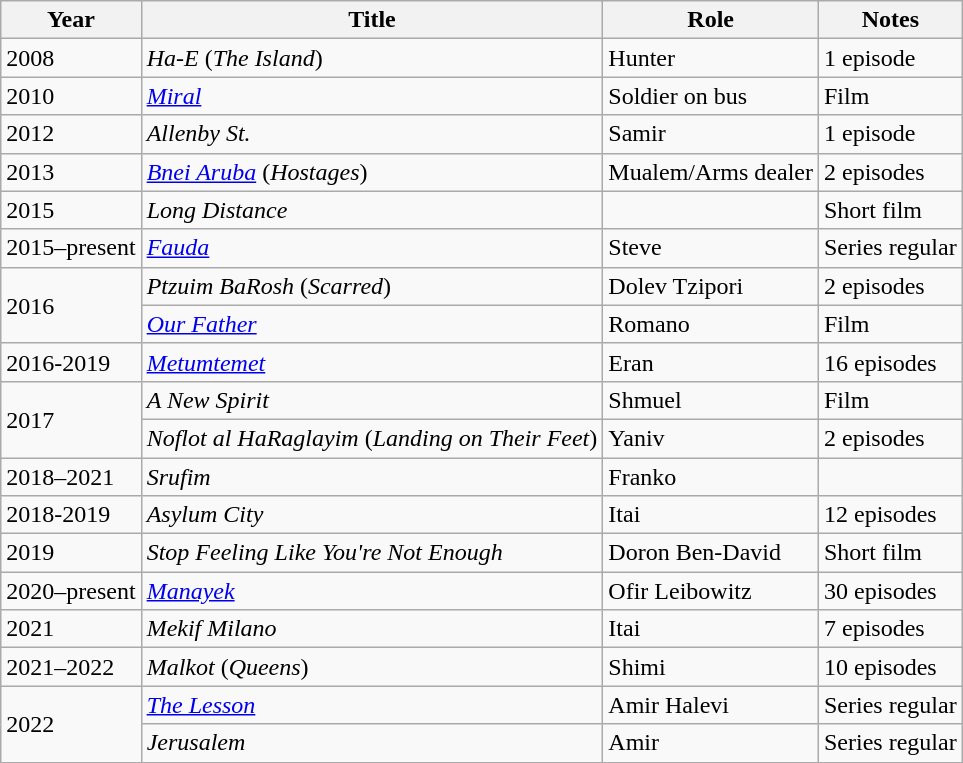<table class="wikitable sortable">
<tr>
<th>Year</th>
<th>Title</th>
<th>Role</th>
<th>Notes</th>
</tr>
<tr>
<td>2008</td>
<td><em>Ha-E</em> (<em>The Island</em>)</td>
<td>Hunter</td>
<td>1 episode</td>
</tr>
<tr>
<td>2010</td>
<td><em><a href='#'>Miral</a></em></td>
<td>Soldier on bus</td>
<td>Film</td>
</tr>
<tr>
<td>2012</td>
<td><em>Allenby St.</em></td>
<td>Samir</td>
<td>1 episode</td>
</tr>
<tr>
<td>2013</td>
<td><em><a href='#'>Bnei Aruba</a></em> (<em>Hostages</em>)</td>
<td>Mualem/Arms dealer</td>
<td>2 episodes</td>
</tr>
<tr>
<td>2015</td>
<td><em>Long Distance</em></td>
<td></td>
<td>Short film</td>
</tr>
<tr>
<td>2015–present</td>
<td><em><a href='#'>Fauda</a></em></td>
<td>Steve</td>
<td>Series regular</td>
</tr>
<tr>
<td rowspan=2>2016</td>
<td><em>Ptzuim BaRosh</em> (<em>Scarred</em>)</td>
<td>Dolev Tzipori</td>
<td>2 episodes</td>
</tr>
<tr>
<td><em><a href='#'>Our Father</a></em></td>
<td>Romano</td>
<td>Film</td>
</tr>
<tr>
<td>2016-2019</td>
<td><em><a href='#'>Metumtemet</a></em></td>
<td>Eran</td>
<td>16 episodes</td>
</tr>
<tr>
<td rowspan=2>2017</td>
<td><em>A New Spirit</em></td>
<td>Shmuel</td>
<td>Film</td>
</tr>
<tr>
<td><em>Noflot al HaRaglayim</em> (<em>Landing on Their Feet</em>)</td>
<td>Yaniv</td>
<td>2 episodes</td>
</tr>
<tr>
<td>2018–2021</td>
<td><em>Srufim</em></td>
<td>Franko</td>
<td></td>
</tr>
<tr>
<td>2018-2019</td>
<td><em>Asylum City</em></td>
<td>Itai</td>
<td>12 episodes</td>
</tr>
<tr>
<td>2019</td>
<td><em>Stop Feeling Like You're Not Enough</em></td>
<td>Doron Ben-David</td>
<td>Short film</td>
</tr>
<tr>
<td>2020–present</td>
<td><em><a href='#'>Manayek</a></em></td>
<td>Ofir Leibowitz</td>
<td>30 episodes</td>
</tr>
<tr>
<td>2021</td>
<td><em>Mekif Milano</em></td>
<td>Itai</td>
<td>7 episodes</td>
</tr>
<tr>
<td>2021–2022</td>
<td><em>Malkot</em> (<em>Queens</em>)</td>
<td>Shimi</td>
<td>10 episodes</td>
</tr>
<tr>
<td rowspan=2>2022</td>
<td><em><a href='#'>The Lesson</a></em></td>
<td>Amir Halevi</td>
<td>Series regular</td>
</tr>
<tr>
<td><em>Jerusalem</em></td>
<td>Amir</td>
<td>Series regular</td>
</tr>
<tr>
</tr>
</table>
